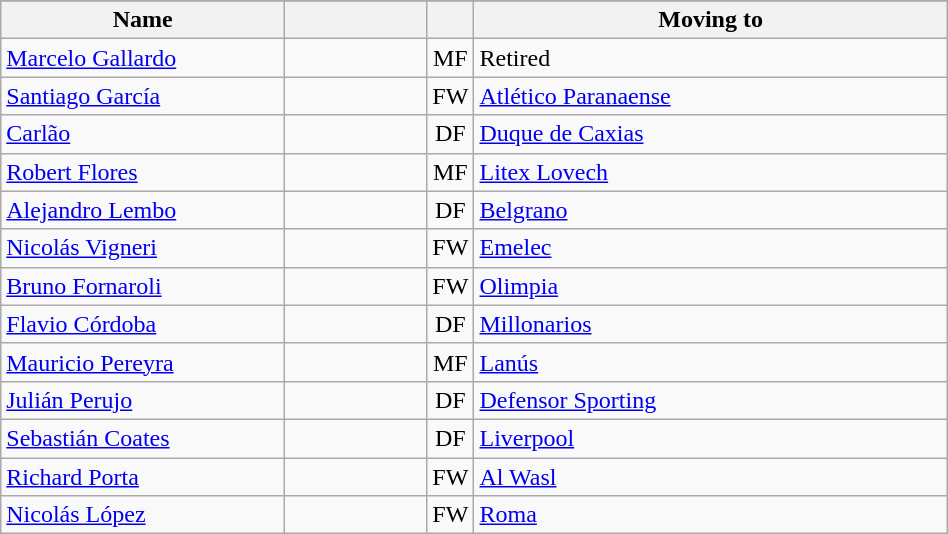<table class="wikitable" style="text-align: center; width:50%">
<tr>
</tr>
<tr>
<th width=30% align="center">Name</th>
<th width=15% align="center"></th>
<th width=5% align="center"></th>
<th width=50% align="center">Moving to</th>
</tr>
<tr>
<td align=left><a href='#'>Marcelo Gallardo</a></td>
<td></td>
<td>MF</td>
<td align=left>Retired</td>
</tr>
<tr>
<td align=left><a href='#'>Santiago García</a></td>
<td></td>
<td>FW</td>
<td align=left> <a href='#'>Atlético Paranaense</a></td>
</tr>
<tr>
<td align=left><a href='#'>Carlão</a></td>
<td></td>
<td>DF</td>
<td align=left> <a href='#'>Duque de Caxias</a></td>
</tr>
<tr>
<td align=left><a href='#'>Robert Flores</a></td>
<td></td>
<td>MF</td>
<td align=left> <a href='#'>Litex Lovech</a></td>
</tr>
<tr>
<td align=left><a href='#'>Alejandro Lembo</a></td>
<td></td>
<td>DF</td>
<td align=left> <a href='#'>Belgrano</a></td>
</tr>
<tr>
<td align=left><a href='#'>Nicolás Vigneri</a></td>
<td></td>
<td>FW</td>
<td align=left> <a href='#'>Emelec</a></td>
</tr>
<tr>
<td align=left><a href='#'>Bruno Fornaroli</a></td>
<td></td>
<td>FW</td>
<td align=left> <a href='#'>Olimpia</a></td>
</tr>
<tr>
<td align=left><a href='#'>Flavio Córdoba</a></td>
<td></td>
<td>DF</td>
<td align=left> <a href='#'>Millonarios</a></td>
</tr>
<tr>
<td align=left><a href='#'>Mauricio Pereyra</a></td>
<td></td>
<td>MF</td>
<td align=left> <a href='#'>Lanús</a></td>
</tr>
<tr>
<td align=left><a href='#'>Julián Perujo</a></td>
<td></td>
<td>DF</td>
<td align=left> <a href='#'>Defensor Sporting</a></td>
</tr>
<tr>
<td align=left><a href='#'>Sebastián Coates</a></td>
<td></td>
<td>DF</td>
<td align=left> <a href='#'>Liverpool</a></td>
</tr>
<tr>
<td align=left><a href='#'>Richard Porta</a></td>
<td></td>
<td>FW</td>
<td align=left> <a href='#'>Al Wasl</a></td>
</tr>
<tr>
<td align=left><a href='#'>Nicolás López</a></td>
<td></td>
<td>FW</td>
<td align=left> <a href='#'>Roma</a></td>
</tr>
</table>
